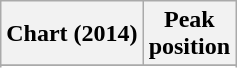<table class="wikitable sortable">
<tr>
<th>Chart (2014)</th>
<th>Peak<br>position</th>
</tr>
<tr>
</tr>
<tr>
</tr>
</table>
